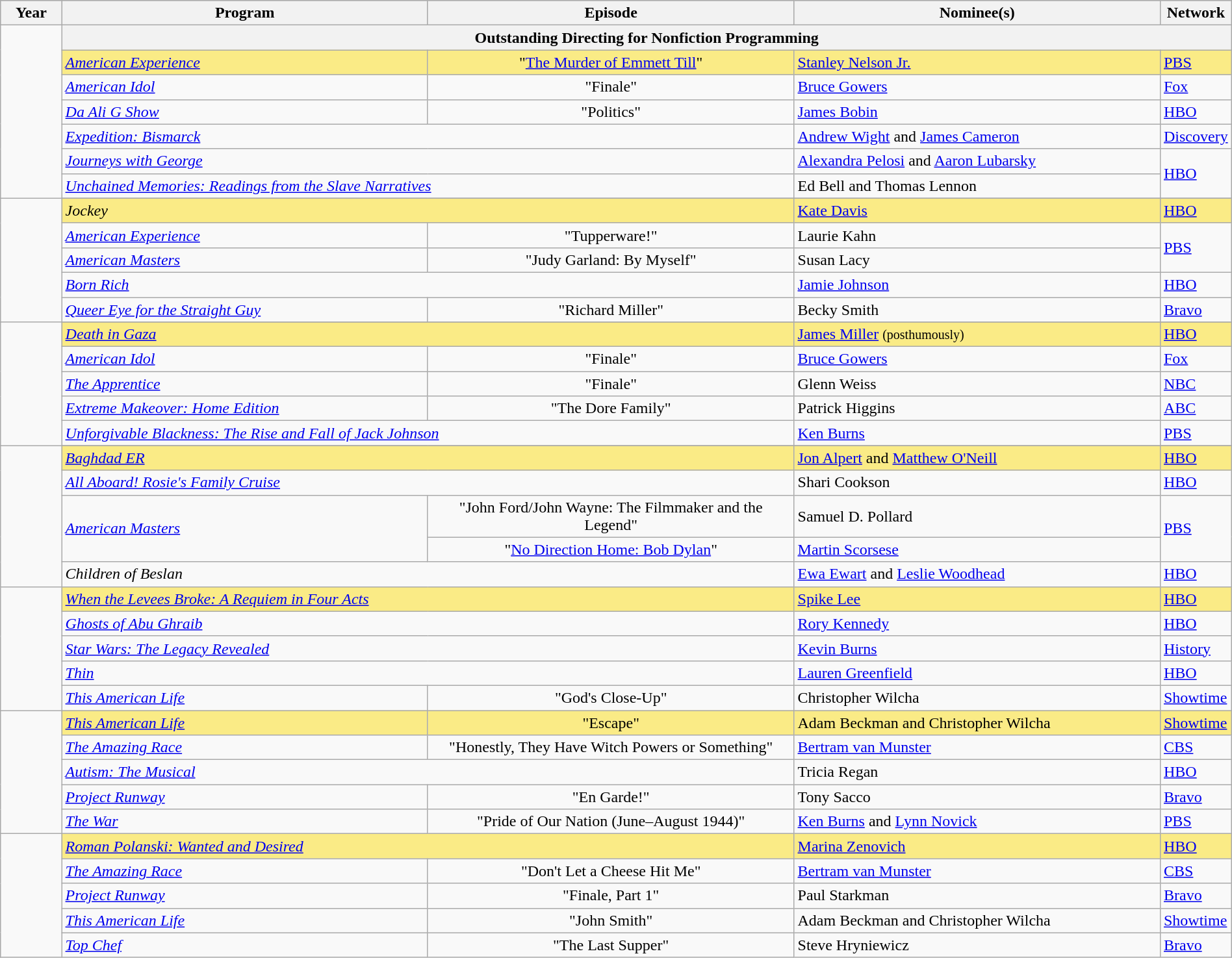<table class="wikitable" style="width:100%">
<tr bgcolor="#bebebe">
<th width="5%">Year</th>
<th width="30%">Program</th>
<th width="30%">Episode</th>
<th width="30%">Nominee(s)</th>
<th width="5%">Network</th>
</tr>
<tr>
<td rowspan=7></td>
<th colspan="4">Outstanding Directing for Nonfiction Programming</th>
</tr>
<tr style="background:#FAEB86;">
<td><em><a href='#'>American Experience</a></em></td>
<td align=center>"<a href='#'>The Murder of Emmett Till</a>"</td>
<td><a href='#'>Stanley Nelson Jr.</a></td>
<td><a href='#'>PBS</a></td>
</tr>
<tr>
<td><em><a href='#'>American Idol</a></em></td>
<td align=center>"Finale"</td>
<td><a href='#'>Bruce Gowers</a></td>
<td><a href='#'>Fox</a></td>
</tr>
<tr>
<td><em><a href='#'>Da Ali G Show</a></em></td>
<td align=center>"Politics"</td>
<td><a href='#'>James Bobin</a></td>
<td><a href='#'>HBO</a></td>
</tr>
<tr>
<td colspan=2><em><a href='#'>Expedition: Bismarck</a></em></td>
<td><a href='#'>Andrew Wight</a> and <a href='#'>James Cameron</a></td>
<td><a href='#'>Discovery</a></td>
</tr>
<tr>
<td colspan=2><em><a href='#'>Journeys with George</a></em></td>
<td><a href='#'>Alexandra Pelosi</a> and <a href='#'>Aaron Lubarsky</a></td>
<td rowspan=2><a href='#'>HBO</a></td>
</tr>
<tr>
<td colspan=2><em><a href='#'>Unchained Memories: Readings from the Slave Narratives</a></em></td>
<td>Ed Bell and Thomas Lennon</td>
</tr>
<tr>
<td rowspan=6></td>
</tr>
<tr style="background:#FAEB86;">
<td colspan=2><em>Jockey</em></td>
<td><a href='#'>Kate Davis</a></td>
<td><a href='#'>HBO</a></td>
</tr>
<tr>
<td><em><a href='#'>American Experience</a></em></td>
<td align=center>"Tupperware!"</td>
<td>Laurie Kahn</td>
<td rowspan=2><a href='#'>PBS</a></td>
</tr>
<tr>
<td><em><a href='#'>American Masters</a></em></td>
<td align=center>"Judy Garland: By Myself"</td>
<td>Susan Lacy</td>
</tr>
<tr>
<td colspan=2><em><a href='#'>Born Rich</a></em></td>
<td><a href='#'>Jamie Johnson</a></td>
<td><a href='#'>HBO</a></td>
</tr>
<tr>
<td><em><a href='#'>Queer Eye for the Straight Guy</a></em></td>
<td align=center>"Richard Miller"</td>
<td>Becky Smith</td>
<td><a href='#'>Bravo</a></td>
</tr>
<tr>
<td rowspan=6></td>
</tr>
<tr style="background:#FAEB86;">
<td colspan=2><em><a href='#'>Death in Gaza</a></em></td>
<td><a href='#'>James Miller</a> <small>(posthumously)</small></td>
<td><a href='#'>HBO</a></td>
</tr>
<tr>
<td><em><a href='#'>American Idol</a></em></td>
<td align=center>"Finale"</td>
<td><a href='#'>Bruce Gowers</a></td>
<td><a href='#'>Fox</a></td>
</tr>
<tr>
<td><em><a href='#'>The Apprentice</a></em></td>
<td align=center>"Finale"</td>
<td>Glenn Weiss</td>
<td><a href='#'>NBC</a></td>
</tr>
<tr>
<td><em><a href='#'>Extreme Makeover: Home Edition</a></em></td>
<td align=center>"The Dore Family"</td>
<td>Patrick Higgins</td>
<td><a href='#'>ABC</a></td>
</tr>
<tr>
<td colspan=2><em><a href='#'>Unforgivable Blackness: The Rise and Fall of Jack Johnson</a></em></td>
<td><a href='#'>Ken Burns</a></td>
<td><a href='#'>PBS</a></td>
</tr>
<tr>
<td rowspan=6></td>
</tr>
<tr style="background:#FAEB86;">
<td colspan=2><em><a href='#'>Baghdad ER</a></em></td>
<td><a href='#'>Jon Alpert</a> and <a href='#'>Matthew O'Neill</a></td>
<td><a href='#'>HBO</a></td>
</tr>
<tr>
<td colspan=2><em><a href='#'>All Aboard! Rosie's Family Cruise</a></em></td>
<td>Shari Cookson</td>
<td><a href='#'>HBO</a></td>
</tr>
<tr>
<td rowspan=2><em><a href='#'>American Masters</a></em></td>
<td align=center>"John Ford/John Wayne: The Filmmaker and the Legend"</td>
<td>Samuel D. Pollard</td>
<td rowspan=2><a href='#'>PBS</a></td>
</tr>
<tr>
<td align=center>"<a href='#'>No Direction Home: Bob Dylan</a>"</td>
<td><a href='#'>Martin Scorsese</a></td>
</tr>
<tr>
<td colspan=2><em>Children of Beslan</em></td>
<td><a href='#'>Ewa Ewart</a> and <a href='#'>Leslie Woodhead</a></td>
<td><a href='#'>HBO</a></td>
</tr>
<tr>
<td rowspan=5></td>
<td style="background:#FAEB86;" colspan=2><em><a href='#'>When the Levees Broke: A Requiem in Four Acts</a></em></td>
<td style="background:#FAEB86;"><a href='#'>Spike Lee</a></td>
<td style="background:#FAEB86;"><a href='#'>HBO</a></td>
</tr>
<tr>
<td colspan=2><em><a href='#'>Ghosts of Abu Ghraib</a></em></td>
<td><a href='#'>Rory Kennedy</a></td>
<td><a href='#'>HBO</a></td>
</tr>
<tr>
<td colspan=2><em><a href='#'>Star Wars: The Legacy Revealed</a></em></td>
<td><a href='#'>Kevin Burns</a></td>
<td><a href='#'>History</a></td>
</tr>
<tr>
<td colspan=2><em><a href='#'>Thin</a></em></td>
<td><a href='#'>Lauren Greenfield</a></td>
<td><a href='#'>HBO</a></td>
</tr>
<tr>
<td><em><a href='#'>This American Life</a></em></td>
<td align=center>"God's Close-Up"</td>
<td>Christopher Wilcha</td>
<td><a href='#'>Showtime</a></td>
</tr>
<tr>
<td rowspan=5></td>
<td style="background:#FAEB86;"><em><a href='#'>This American Life</a></em></td>
<td style="background:#FAEB86;" align=center>"Escape"</td>
<td style="background:#FAEB86;">Adam Beckman and Christopher Wilcha</td>
<td style="background:#FAEB86;"><a href='#'>Showtime</a></td>
</tr>
<tr>
<td><em><a href='#'>The Amazing Race</a></em></td>
<td align=center>"Honestly, They Have Witch Powers or Something"</td>
<td><a href='#'>Bertram van Munster</a></td>
<td><a href='#'>CBS</a></td>
</tr>
<tr>
<td colspan=2><em><a href='#'>Autism: The Musical</a></em></td>
<td>Tricia Regan</td>
<td><a href='#'>HBO</a></td>
</tr>
<tr>
<td><em><a href='#'>Project Runway</a></em></td>
<td align=center>"En Garde!"</td>
<td>Tony Sacco</td>
<td><a href='#'>Bravo</a></td>
</tr>
<tr>
<td><em><a href='#'>The War</a></em></td>
<td align=center>"Pride of Our Nation (June–August 1944)"</td>
<td><a href='#'>Ken Burns</a> and <a href='#'>Lynn Novick</a></td>
<td><a href='#'>PBS</a></td>
</tr>
<tr>
<td rowspan=5></td>
<td style="background:#FAEB86;" colspan=2><em><a href='#'>Roman Polanski: Wanted and Desired</a></em></td>
<td style="background:#FAEB86;"><a href='#'>Marina Zenovich</a></td>
<td style="background:#FAEB86;"><a href='#'>HBO</a></td>
</tr>
<tr>
<td><em><a href='#'>The Amazing Race</a></em></td>
<td align=center>"Don't Let a Cheese Hit Me"</td>
<td><a href='#'>Bertram van Munster</a></td>
<td><a href='#'>CBS</a></td>
</tr>
<tr>
<td><em><a href='#'>Project Runway</a></em></td>
<td align=center>"Finale, Part 1"</td>
<td>Paul Starkman</td>
<td><a href='#'>Bravo</a></td>
</tr>
<tr>
<td><em><a href='#'>This American Life</a></em></td>
<td align=center>"John Smith"</td>
<td>Adam Beckman and Christopher Wilcha</td>
<td><a href='#'>Showtime</a></td>
</tr>
<tr>
<td><em><a href='#'>Top Chef</a></em></td>
<td align=center>"The Last Supper"</td>
<td>Steve Hryniewicz</td>
<td><a href='#'>Bravo</a></td>
</tr>
</table>
